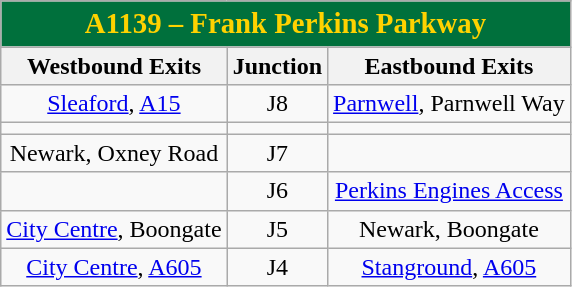<table class="wikitable">
<tr align="center" bgcolor="00703C" style="color: #FFD200;font-size:120%;">
<td colspan="5"><strong>A1139 – Frank Perkins Parkway</strong></td>
</tr>
<tr>
<th scope=col>Westbound Exits</th>
<th scope=col>Junction</th>
<th scope=col>Eastbound Exits</th>
</tr>
<tr align="center">
<td><a href='#'>Sleaford</a>, <a href='#'>A15</a> <br></td>
<td>J8</td>
<td><a href='#'>Parnwell</a>, Parnwell Way</td>
</tr>
<tr align="center">
<td></td>
<td></td>
</tr>
<tr align="center">
<td>Newark, Oxney Road</td>
<td>J7</td>
<td></td>
</tr>
<tr align="center">
<td></td>
<td>J6</td>
<td><a href='#'>Perkins Engines Access</a></td>
</tr>
<tr align="center">
<td><a href='#'>City Centre</a>, Boongate</td>
<td>J5</td>
<td>Newark, Boongate</td>
</tr>
<tr align="center">
<td><a href='#'>City Centre</a>, <a href='#'>A605</a></td>
<td>J4</td>
<td><a href='#'>Stanground</a>, <a href='#'>A605</a></td>
</tr>
</table>
